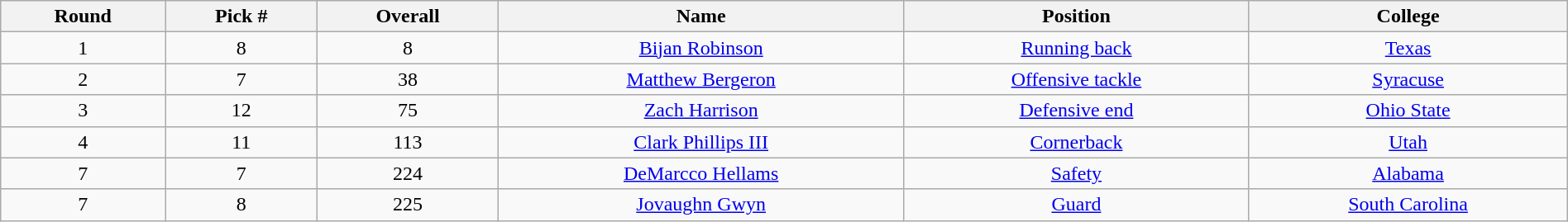<table class="wikitable sortable sortable" style="width: 100%; text-align:center">
<tr>
<th>Round</th>
<th>Pick #</th>
<th>Overall</th>
<th>Name</th>
<th>Position</th>
<th>College</th>
</tr>
<tr>
<td>1</td>
<td>8</td>
<td>8</td>
<td><a href='#'>Bijan Robinson</a></td>
<td><a href='#'>Running back</a></td>
<td><a href='#'>Texas</a></td>
</tr>
<tr>
<td>2</td>
<td>7</td>
<td>38</td>
<td><a href='#'>Matthew Bergeron</a></td>
<td><a href='#'>Offensive tackle</a></td>
<td><a href='#'>Syracuse</a></td>
</tr>
<tr>
<td>3</td>
<td>12</td>
<td>75</td>
<td><a href='#'>Zach Harrison</a></td>
<td><a href='#'>Defensive end</a></td>
<td><a href='#'>Ohio State</a></td>
</tr>
<tr>
<td>4</td>
<td>11</td>
<td>113</td>
<td><a href='#'>Clark Phillips III</a></td>
<td><a href='#'>Cornerback</a></td>
<td><a href='#'>Utah</a></td>
</tr>
<tr>
<td>7</td>
<td>7</td>
<td>224</td>
<td><a href='#'>DeMarcco Hellams</a></td>
<td><a href='#'>Safety</a></td>
<td><a href='#'>Alabama</a></td>
</tr>
<tr>
<td>7</td>
<td>8</td>
<td>225</td>
<td><a href='#'>Jovaughn Gwyn</a></td>
<td><a href='#'>Guard</a></td>
<td><a href='#'>South Carolina</a></td>
</tr>
</table>
